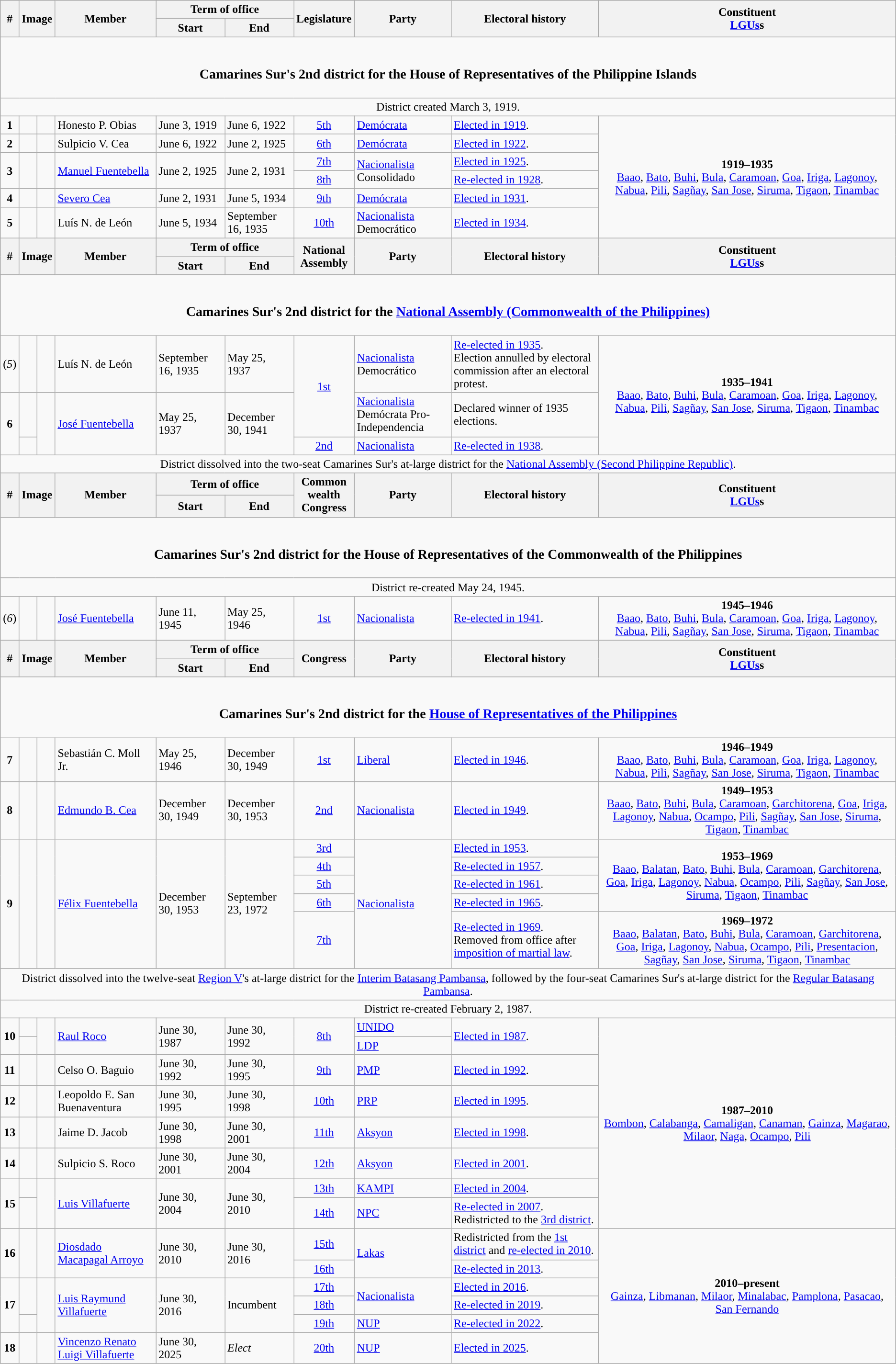<table class=wikitable>
<tr>
<th rowspan="2">#</th>
<th rowspan="2" colspan=2>Image</th>
<th rowspan="2">Member</th>
<th colspan=2>Term of office</th>
<th rowspan="2">Legislature</th>
<th rowspan="2">Party</th>
<th rowspan="2">Electoral history</th>
<th rowspan="2">Constituent<br><a href='#'>LGUs</a>s</th>
</tr>
<tr>
<th>Start</th>
<th>End</th>
</tr>
<tr>
<td colspan="10" style="text-align:center;"><br><h3>Camarines Sur's 2nd district for the House of Representatives of the Philippine Islands</h3></td>
</tr>
<tr>
<td colspan="10" style="text-align:center;">District created March 3, 1919.</td>
</tr>
<tr>
<td style="text-align:center;"><strong>1</strong></td>
<td style="color:inherit;background:"></td>
<td></td>
<td>Honesto P. Obias</td>
<td>June 3, 1919</td>
<td>June 6, 1922</td>
<td style="text-align:center;"><a href='#'>5th</a></td>
<td><a href='#'>Demócrata</a></td>
<td><a href='#'>Elected in 1919</a>.</td>
<td rowspan="6" style="text-align:center;"><strong>1919–1935</strong><br><a href='#'>Baao</a>, <a href='#'>Bato</a>, <a href='#'>Buhi</a>, <a href='#'>Bula</a>, <a href='#'>Caramoan</a>, <a href='#'>Goa</a>, <a href='#'>Iriga</a>, <a href='#'>Lagonoy</a>, <a href='#'>Nabua</a>, <a href='#'>Pili</a>, <a href='#'>Sagñay</a>, <a href='#'>San Jose</a>, <a href='#'>Siruma</a>, <a href='#'>Tigaon</a>, <a href='#'>Tinambac</a></td>
</tr>
<tr>
<td style="text-align:center;"><strong>2</strong></td>
<td style="color:inherit;background:"></td>
<td></td>
<td>Sulpicio V. Cea</td>
<td>June 6, 1922</td>
<td>June 2, 1925</td>
<td style="text-align:center;"><a href='#'>6th</a></td>
<td><a href='#'>Demócrata</a></td>
<td><a href='#'>Elected in 1922</a>.</td>
</tr>
<tr>
<td rowspan="2" style="text-align:center;"><strong>3</strong></td>
<td rowspan="2" style="color:inherit;background:"></td>
<td rowspan="2"></td>
<td rowspan="2"><a href='#'>Manuel Fuentebella</a></td>
<td rowspan="2">June 2, 1925</td>
<td rowspan="2">June 2, 1931</td>
<td style="text-align:center;"><a href='#'>7th</a></td>
<td rowspan="2"><a href='#'>Nacionalista</a><br>Consolidado</td>
<td><a href='#'>Elected in 1925</a>.</td>
</tr>
<tr>
<td style="text-align:center;"><a href='#'>8th</a></td>
<td><a href='#'>Re-elected in 1928</a>.</td>
</tr>
<tr>
<td style="text-align:center;"><strong>4</strong></td>
<td style="color:inherit;background:"></td>
<td></td>
<td><a href='#'>Severo Cea</a></td>
<td>June 2, 1931</td>
<td>June 5, 1934</td>
<td style="text-align:center;"><a href='#'>9th</a></td>
<td><a href='#'>Demócrata</a></td>
<td><a href='#'>Elected in 1931</a>.</td>
</tr>
<tr>
<td style="text-align:center;"><strong>5</strong></td>
<td style="color:inherit;background:"></td>
<td></td>
<td>Luís N. de León</td>
<td>June 5, 1934</td>
<td>September 16, 1935</td>
<td style="text-align:center;"><a href='#'>10th</a></td>
<td><a href='#'>Nacionalista</a><br>Democrático</td>
<td><a href='#'>Elected in 1934</a>.</td>
</tr>
<tr>
<th rowspan="2">#</th>
<th rowspan="2" colspan=2>Image</th>
<th rowspan="2">Member</th>
<th colspan=2>Term of office</th>
<th rowspan="2">National<br>Assembly</th>
<th rowspan="2">Party</th>
<th rowspan="2">Electoral history</th>
<th rowspan="2">Constituent<br><a href='#'>LGUs</a>s</th>
</tr>
<tr>
<th>Start</th>
<th>End</th>
</tr>
<tr>
<td colspan="10" style="text-align:center;"><br><h3>Camarines Sur's 2nd district for the <a href='#'>National Assembly (Commonwealth of the Philippines)</a></h3></td>
</tr>
<tr>
<td style="text-align:center;">(<em>5</em>)</td>
<td style="color:inherit;background:"></td>
<td></td>
<td>Luís N. de León</td>
<td>September 16, 1935</td>
<td>May 25, 1937</td>
<td rowspan="2" style="text-align:center;"><a href='#'>1st</a></td>
<td><a href='#'>Nacionalista</a><br>Democrático</td>
<td><a href='#'>Re-elected in 1935</a>.<br>Election annulled by electoral commission after an electoral protest.</td>
<td rowspan="3" style="text-align:center;"><strong>1935–1941</strong><br><a href='#'>Baao</a>, <a href='#'>Bato</a>, <a href='#'>Buhi</a>, <a href='#'>Bula</a>, <a href='#'>Caramoan</a>, <a href='#'>Goa</a>, <a href='#'>Iriga</a>, <a href='#'>Lagonoy</a>, <a href='#'>Nabua</a>, <a href='#'>Pili</a>, <a href='#'>Sagñay</a>, <a href='#'>San Jose</a>, <a href='#'>Siruma</a>, <a href='#'>Tigaon</a>, <a href='#'>Tinambac</a></td>
</tr>
<tr>
<td rowspan="2" style="text-align:center;"><strong>6</strong></td>
<td style="color:inherit;background:"></td>
<td rowspan="2"></td>
<td rowspan="2"><a href='#'>José Fuentebella</a></td>
<td rowspan="2">May 25, 1937</td>
<td rowspan="2">December 30, 1941</td>
<td><a href='#'>Nacionalista</a><br>Demócrata Pro-Independencia</td>
<td>Declared winner of 1935 elections.</td>
</tr>
<tr>
<td style="color:inherit;background:"></td>
<td style="text-align:center;"><a href='#'>2nd</a></td>
<td><a href='#'>Nacionalista</a></td>
<td><a href='#'>Re-elected in 1938</a>.</td>
</tr>
<tr>
<td colspan="10" style="text-align:center;">District dissolved into the two-seat Camarines Sur's at-large district for the <a href='#'>National Assembly (Second Philippine Republic)</a>.</td>
</tr>
<tr>
<th rowspan="2">#</th>
<th rowspan="2" colspan=2>Image</th>
<th rowspan="2">Member</th>
<th colspan=2>Term of office</th>
<th rowspan="2">Common<br>wealth<br>Congress</th>
<th rowspan="2">Party</th>
<th rowspan="2">Electoral history</th>
<th rowspan="2">Constituent<br><a href='#'>LGUs</a>s</th>
</tr>
<tr>
<th>Start</th>
<th>End</th>
</tr>
<tr>
<td colspan="10" style="text-align:center;"><br><h3>Camarines Sur's 2nd district for the House of Representatives of the Commonwealth of the Philippines</h3></td>
</tr>
<tr>
<td colspan="10" style="text-align:center;">District re-created May 24, 1945.</td>
</tr>
<tr>
<td style="text-align:center;">(<em>6</em>)</td>
<td style="color:inherit;background:"></td>
<td></td>
<td><a href='#'>José Fuentebella</a></td>
<td>June 11, 1945</td>
<td>May 25, 1946</td>
<td style="text-align:center;"><a href='#'>1st</a></td>
<td><a href='#'>Nacionalista</a></td>
<td><a href='#'>Re-elected in 1941</a>.</td>
<td style="text-align:center;"><strong>1945–1946</strong><br><a href='#'>Baao</a>, <a href='#'>Bato</a>, <a href='#'>Buhi</a>, <a href='#'>Bula</a>, <a href='#'>Caramoan</a>, <a href='#'>Goa</a>, <a href='#'>Iriga</a>, <a href='#'>Lagonoy</a>, <a href='#'>Nabua</a>, <a href='#'>Pili</a>, <a href='#'>Sagñay</a>, <a href='#'>San Jose</a>, <a href='#'>Siruma</a>, <a href='#'>Tigaon</a>, <a href='#'>Tinambac</a></td>
</tr>
<tr>
<th rowspan="2">#</th>
<th rowspan="2" colspan=2>Image</th>
<th rowspan="2">Member</th>
<th colspan=2>Term of office</th>
<th rowspan="2">Congress</th>
<th rowspan="2">Party</th>
<th rowspan="2">Electoral history</th>
<th rowspan="2">Constituent<br><a href='#'>LGUs</a>s</th>
</tr>
<tr>
<th>Start</th>
<th>End</th>
</tr>
<tr>
<td colspan="10" style="text-align:center;"><br><h3>Camarines Sur's 2nd district for the <a href='#'>House of Representatives of the Philippines</a></h3></td>
</tr>
<tr>
<td style="text-align:center;"><strong>7</strong></td>
<td style="color:inherit;background:"></td>
<td></td>
<td>Sebastián C. Moll Jr.</td>
<td>May 25, 1946</td>
<td>December 30, 1949</td>
<td style="text-align:center;"><a href='#'>1st</a></td>
<td><a href='#'>Liberal</a></td>
<td><a href='#'>Elected in 1946</a>.</td>
<td style="text-align:center;"><strong>1946–1949</strong><br><a href='#'>Baao</a>, <a href='#'>Bato</a>, <a href='#'>Buhi</a>, <a href='#'>Bula</a>, <a href='#'>Caramoan</a>, <a href='#'>Goa</a>, <a href='#'>Iriga</a>, <a href='#'>Lagonoy</a>, <a href='#'>Nabua</a>, <a href='#'>Pili</a>, <a href='#'>Sagñay</a>, <a href='#'>San Jose</a>, <a href='#'>Siruma</a>, <a href='#'>Tigaon</a>, <a href='#'>Tinambac</a></td>
</tr>
<tr>
<td style="text-align:center;"><strong>8</strong></td>
<td style="color:inherit;background:"></td>
<td></td>
<td><a href='#'>Edmundo B. Cea</a></td>
<td>December 30, 1949</td>
<td>December 30, 1953</td>
<td style="text-align:center;"><a href='#'>2nd</a></td>
<td><a href='#'>Nacionalista</a></td>
<td><a href='#'>Elected in 1949</a>.</td>
<td style="text-align:center;"><strong>1949–1953</strong><br><a href='#'>Baao</a>, <a href='#'>Bato</a>, <a href='#'>Buhi</a>, <a href='#'>Bula</a>, <a href='#'>Caramoan</a>, <a href='#'>Garchitorena</a>, <a href='#'>Goa</a>, <a href='#'>Iriga</a>, <a href='#'>Lagonoy</a>, <a href='#'>Nabua</a>, <a href='#'>Ocampo</a>, <a href='#'>Pili</a>, <a href='#'>Sagñay</a>, <a href='#'>San Jose</a>, <a href='#'>Siruma</a>, <a href='#'>Tigaon</a>, <a href='#'>Tinambac</a></td>
</tr>
<tr>
<td rowspan="5" style="text-align:center;"><strong>9</strong></td>
<td rowspan="5" style="color:inherit;background:"></td>
<td rowspan="5"></td>
<td rowspan="5"><a href='#'>Félix Fuentebella</a></td>
<td rowspan="5">December 30, 1953</td>
<td rowspan="5">September 23, 1972</td>
<td style="text-align:center;"><a href='#'>3rd</a></td>
<td rowspan="5"><a href='#'>Nacionalista</a></td>
<td><a href='#'>Elected in 1953</a>.</td>
<td rowspan="4" style="text-align:center;"><strong>1953–1969</strong><br><a href='#'>Baao</a>, <a href='#'>Balatan</a>, <a href='#'>Bato</a>, <a href='#'>Buhi</a>, <a href='#'>Bula</a>, <a href='#'>Caramoan</a>, <a href='#'>Garchitorena</a>, <a href='#'>Goa</a>, <a href='#'>Iriga</a>, <a href='#'>Lagonoy</a>, <a href='#'>Nabua</a>, <a href='#'>Ocampo</a>, <a href='#'>Pili</a>, <a href='#'>Sagñay</a>, <a href='#'>San Jose</a>, <a href='#'>Siruma</a>, <a href='#'>Tigaon</a>, <a href='#'>Tinambac</a></td>
</tr>
<tr>
<td style="text-align:center;"><a href='#'>4th</a></td>
<td><a href='#'>Re-elected in 1957</a>.</td>
</tr>
<tr>
<td style="text-align:center;"><a href='#'>5th</a></td>
<td><a href='#'>Re-elected in 1961</a>.</td>
</tr>
<tr>
<td style="text-align:center;"><a href='#'>6th</a></td>
<td><a href='#'>Re-elected in 1965</a>.</td>
</tr>
<tr>
<td style="text-align:center;"><a href='#'>7th</a></td>
<td><a href='#'>Re-elected in 1969</a>.<br>Removed from office after <a href='#'>imposition of martial law</a>.</td>
<td style="text-align:center;"><strong>1969–1972</strong><br><a href='#'>Baao</a>, <a href='#'>Balatan</a>, <a href='#'>Bato</a>, <a href='#'>Buhi</a>, <a href='#'>Bula</a>, <a href='#'>Caramoan</a>, <a href='#'>Garchitorena</a>, <a href='#'>Goa</a>, <a href='#'>Iriga</a>, <a href='#'>Lagonoy</a>, <a href='#'>Nabua</a>, <a href='#'>Ocampo</a>, <a href='#'>Pili</a>, <a href='#'>Presentacion</a>, <a href='#'>Sagñay</a>, <a href='#'>San Jose</a>, <a href='#'>Siruma</a>, <a href='#'>Tigaon</a>, <a href='#'>Tinambac</a></td>
</tr>
<tr>
<td colspan="10" style="text-align:center;">District dissolved into the twelve-seat <a href='#'>Region V</a>'s at-large district for the <a href='#'>Interim Batasang Pambansa</a>, followed by the four-seat Camarines Sur's at-large district for the <a href='#'>Regular Batasang Pambansa</a>.</td>
</tr>
<tr>
<td colspan="10" style="text-align:center;">District re-created February 2, 1987.</td>
</tr>
<tr>
<td style="text-align:center;" rowspan="2"><strong>10</strong></td>
<td style="color:inherit;background:"></td>
<td rowspan="2"></td>
<td rowspan="2"><a href='#'>Raul Roco</a></td>
<td rowspan="2">June 30, 1987</td>
<td rowspan="2">June 30, 1992</td>
<td style="text-align:center;" rowspan="2"><a href='#'>8th</a></td>
<td><a href='#'>UNIDO</a></td>
<td rowspan="2"><a href='#'>Elected in 1987</a>.</td>
<td rowspan="8" style="text-align:center;"><strong>1987–2010</strong><br><a href='#'>Bombon</a>, <a href='#'>Calabanga</a>, <a href='#'>Camaligan</a>, <a href='#'>Canaman</a>, <a href='#'>Gainza</a>, <a href='#'>Magarao</a>, <a href='#'>Milaor</a>, <a href='#'>Naga</a>, <a href='#'>Ocampo</a>, <a href='#'>Pili</a></td>
</tr>
<tr>
<td style="color:inherit;background:"></td>
<td><a href='#'>LDP</a></td>
</tr>
<tr>
<td style="text-align:center;"><strong>11</strong></td>
<td style="color:inherit;background:"></td>
<td></td>
<td>Celso O. Baguio</td>
<td>June 30, 1992</td>
<td>June 30, 1995</td>
<td style="text-align:center;"><a href='#'>9th</a></td>
<td><a href='#'>PMP</a></td>
<td><a href='#'>Elected in 1992</a>.</td>
</tr>
<tr>
<td style="text-align:center;"><strong>12</strong></td>
<td style="color:inherit;background:"></td>
<td></td>
<td>Leopoldo E. San Buenaventura</td>
<td>June 30, 1995</td>
<td>June 30, 1998</td>
<td style="text-align:center;"><a href='#'>10th</a></td>
<td><a href='#'>PRP</a></td>
<td><a href='#'>Elected in 1995</a>.</td>
</tr>
<tr>
<td style="text-align:center;"><strong>13</strong></td>
<td style="color:inherit;background:"></td>
<td></td>
<td>Jaime D. Jacob</td>
<td>June 30, 1998</td>
<td>June 30, 2001</td>
<td style="text-align:center;"><a href='#'>11th</a></td>
<td><a href='#'>Aksyon</a></td>
<td><a href='#'>Elected in 1998</a>.</td>
</tr>
<tr>
<td style="text-align:center;"><strong>14</strong></td>
<td style="color:inherit;background:"></td>
<td></td>
<td>Sulpicio S. Roco</td>
<td>June 30, 2001</td>
<td>June 30, 2004</td>
<td style="text-align:center;"><a href='#'>12th</a></td>
<td><a href='#'>Aksyon</a></td>
<td><a href='#'>Elected in 2001</a>.</td>
</tr>
<tr>
<td rowspan="2" style="text-align:center;"><strong>15</strong></td>
<td style="color:inherit;background:"></td>
<td rowspan="2"></td>
<td rowspan="2"><a href='#'>Luis Villafuerte</a></td>
<td rowspan="2">June 30, 2004</td>
<td rowspan="2">June 30, 2010</td>
<td style="text-align:center;"><a href='#'>13th</a></td>
<td><a href='#'>KAMPI</a></td>
<td><a href='#'>Elected in 2004</a>.</td>
</tr>
<tr>
<td style="color:inherit;background:"></td>
<td style="text-align:center;"><a href='#'>14th</a></td>
<td><a href='#'>NPC</a></td>
<td><a href='#'>Re-elected in 2007</a>.<br>Redistricted to the <a href='#'>3rd district</a>.</td>
</tr>
<tr>
<td rowspan="2" style="text-align:center;"><strong>16</strong></td>
<td rowspan="2" style="color:inherit;background:"></td>
<td rowspan="2"></td>
<td rowspan="2"><a href='#'>Diosdado Macapagal Arroyo</a></td>
<td rowspan="2">June 30, 2010</td>
<td rowspan="2">June 30, 2016</td>
<td style="text-align:center;"><a href='#'>15th</a></td>
<td rowspan="2"><a href='#'>Lakas</a></td>
<td>Redistricted from the <a href='#'>1st district</a> and <a href='#'>re-elected in 2010</a>.</td>
<td rowspan="6" style="text-align:center;"><strong>2010–present</strong><br><a href='#'>Gainza</a>, <a href='#'>Libmanan</a>, <a href='#'>Milaor</a>, <a href='#'>Minalabac</a>, <a href='#'>Pamplona</a>, <a href='#'>Pasacao</a>, <a href='#'>San Fernando</a></td>
</tr>
<tr>
<td style="text-align:center;"><a href='#'>16th</a></td>
<td><a href='#'>Re-elected in 2013</a>.</td>
</tr>
<tr>
<td rowspan="3" style="text-align:center;"><strong>17</strong></td>
<td rowspan="2" style="color:inherit;background:"></td>
<td rowspan="3"></td>
<td rowspan="3"><a href='#'>Luis Raymund Villafuerte</a></td>
<td rowspan="3">June 30, 2016</td>
<td rowspan="3">Incumbent</td>
<td style="text-align:center;"><a href='#'>17th</a></td>
<td rowspan="2"><a href='#'>Nacionalista</a></td>
<td><a href='#'>Elected in 2016</a>.</td>
</tr>
<tr>
<td style="text-align:center;"><a href='#'>18th</a></td>
<td><a href='#'>Re-elected in 2019</a>.</td>
</tr>
<tr>
<td style="color:inherit;background:"></td>
<td style="text-align:center;"><a href='#'>19th</a></td>
<td><a href='#'>NUP</a></td>
<td><a href='#'>Re-elected in 2022</a>.</td>
</tr>
<tr>
<td style="text-align:center;"><strong>18</strong></td>
<td style="color:inherit;background:"></td>
<td></td>
<td><a href='#'>Vincenzo Renato Luigi Villafuerte</a></td>
<td>June 30, 2025</td>
<td><em>Elect</em></td>
<td style="text-align:center;"><a href='#'>20th</a></td>
<td><a href='#'>NUP</a></td>
<td><a href='#'>Elected in 2025</a>.</td>
</tr>
</table>
